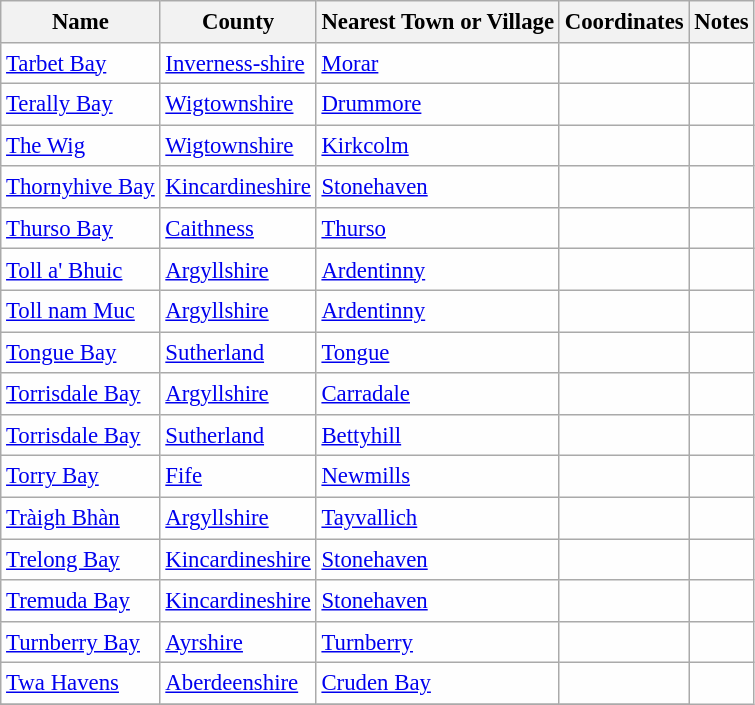<table class="wikitable sortable" style="table-layout:fixed;background-color:#FEFEFE;font-size:95%;padding:0.30em;line-height:1.35em;">
<tr>
<th scope="col">Name</th>
<th scope="col">County</th>
<th scope="col">Nearest Town or Village</th>
<th scope="col">Coordinates</th>
<th scope="col">Notes</th>
</tr>
<tr>
<td><a href='#'>Tarbet Bay</a></td>
<td><a href='#'>Inverness-shire</a></td>
<td><a href='#'>Morar</a></td>
<td></td>
<td></td>
</tr>
<tr>
<td><a href='#'>Terally Bay</a></td>
<td><a href='#'>Wigtownshire</a></td>
<td><a href='#'>Drummore</a></td>
<td></td>
<td></td>
</tr>
<tr>
<td><a href='#'>The Wig</a></td>
<td><a href='#'>Wigtownshire</a></td>
<td><a href='#'>Kirkcolm</a></td>
<td></td>
<td></td>
</tr>
<tr>
<td><a href='#'>Thornyhive Bay</a></td>
<td><a href='#'>Kincardineshire</a></td>
<td><a href='#'>Stonehaven</a></td>
<td></td>
<td></td>
</tr>
<tr>
<td><a href='#'>Thurso Bay</a></td>
<td><a href='#'>Caithness</a></td>
<td><a href='#'>Thurso</a></td>
<td></td>
<td></td>
</tr>
<tr>
<td><a href='#'>Toll a' Bhuic</a></td>
<td><a href='#'>Argyllshire</a></td>
<td><a href='#'>Ardentinny</a></td>
<td></td>
<td></td>
</tr>
<tr>
<td><a href='#'>Toll nam Muc</a></td>
<td><a href='#'>Argyllshire</a></td>
<td><a href='#'>Ardentinny</a></td>
<td></td>
<td></td>
</tr>
<tr>
<td><a href='#'>Tongue Bay</a></td>
<td><a href='#'>Sutherland</a></td>
<td><a href='#'>Tongue</a></td>
<td></td>
<td></td>
</tr>
<tr>
<td><a href='#'>Torrisdale Bay</a></td>
<td><a href='#'>Argyllshire</a></td>
<td><a href='#'>Carradale</a></td>
<td></td>
<td></td>
</tr>
<tr>
<td><a href='#'>Torrisdale Bay</a></td>
<td><a href='#'>Sutherland</a></td>
<td><a href='#'>Bettyhill</a></td>
<td></td>
<td></td>
</tr>
<tr>
<td><a href='#'>Torry Bay</a></td>
<td><a href='#'>Fife</a></td>
<td><a href='#'>Newmills</a></td>
<td></td>
<td></td>
</tr>
<tr>
<td><a href='#'>Tràigh Bhàn</a></td>
<td><a href='#'>Argyllshire</a></td>
<td><a href='#'>Tayvallich</a></td>
<td></td>
<td></td>
</tr>
<tr>
<td><a href='#'>Trelong Bay</a></td>
<td><a href='#'>Kincardineshire</a></td>
<td><a href='#'>Stonehaven</a></td>
<td></td>
<td></td>
</tr>
<tr>
<td><a href='#'>Tremuda Bay</a></td>
<td><a href='#'>Kincardineshire</a></td>
<td><a href='#'>Stonehaven</a></td>
<td></td>
<td></td>
</tr>
<tr>
<td><a href='#'>Turnberry Bay</a></td>
<td><a href='#'>Ayrshire</a></td>
<td><a href='#'>Turnberry</a></td>
<td></td>
<td></td>
</tr>
<tr>
<td><a href='#'>Twa Havens</a></td>
<td><a href='#'>Aberdeenshire</a></td>
<td><a href='#'>Cruden Bay</a></td>
<td></td>
</tr>
<tr>
</tr>
</table>
